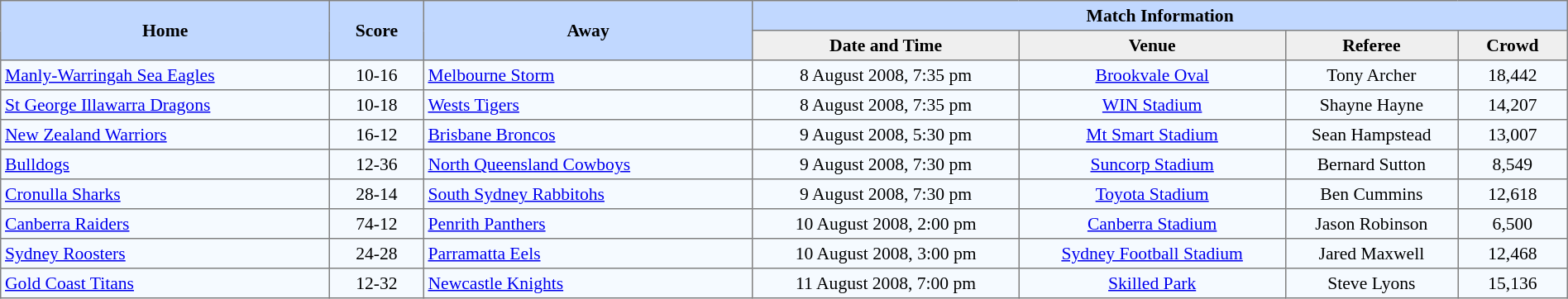<table border=1 style="border-collapse:collapse; font-size:90%;" cellpadding=3 cellspacing=0 width=100%>
<tr bgcolor=#C1D8FF>
<th rowspan=2 width=21%>Home</th>
<th rowspan=2 width=6%>Score</th>
<th rowspan=2 width=21%>Away</th>
<th colspan=6>Match Information</th>
</tr>
<tr bgcolor=#EFEFEF>
<th width=17%>Date and Time</th>
<th width=17%>Venue</th>
<th width=11%>Referee</th>
<th width=7%>Crowd</th>
</tr>
<tr align=center bgcolor=#F5FAFF>
<td align=left> <a href='#'>Manly-Warringah Sea Eagles</a></td>
<td>10-16</td>
<td align=left> <a href='#'>Melbourne Storm</a></td>
<td>8 August 2008, 7:35 pm</td>
<td><a href='#'>Brookvale Oval</a></td>
<td>Tony Archer</td>
<td>18,442</td>
</tr>
<tr align=center bgcolor=#F5FAFF>
<td align=left> <a href='#'>St George Illawarra Dragons</a></td>
<td>10-18</td>
<td align=left> <a href='#'>Wests Tigers</a></td>
<td>8 August 2008, 7:35 pm</td>
<td><a href='#'>WIN Stadium</a></td>
<td>Shayne Hayne</td>
<td>14,207</td>
</tr>
<tr align=center bgcolor=#F5FAFF>
<td align=left> <a href='#'>New Zealand Warriors</a></td>
<td>16-12</td>
<td align=left> <a href='#'>Brisbane Broncos</a></td>
<td>9 August 2008, 5:30 pm</td>
<td><a href='#'>Mt Smart Stadium</a></td>
<td>Sean Hampstead</td>
<td>13,007</td>
</tr>
<tr align=center bgcolor=#F5FAFF>
<td align=left> <a href='#'>Bulldogs</a></td>
<td>12-36</td>
<td align=left> <a href='#'>North Queensland Cowboys</a></td>
<td>9 August 2008, 7:30 pm</td>
<td><a href='#'>Suncorp Stadium</a></td>
<td>Bernard Sutton</td>
<td>8,549</td>
</tr>
<tr align=center bgcolor=#F5FAFF>
<td align=left> <a href='#'>Cronulla Sharks</a></td>
<td>28-14</td>
<td align=left> <a href='#'>South Sydney Rabbitohs</a></td>
<td>9 August 2008, 7:30 pm</td>
<td><a href='#'>Toyota Stadium</a></td>
<td>Ben Cummins</td>
<td>12,618</td>
</tr>
<tr align=center bgcolor=#F5FAFF>
<td align=left> <a href='#'>Canberra Raiders</a></td>
<td>74-12</td>
<td align=left> <a href='#'>Penrith Panthers</a></td>
<td>10 August 2008, 2:00 pm</td>
<td><a href='#'>Canberra Stadium</a></td>
<td>Jason Robinson</td>
<td>6,500</td>
</tr>
<tr align=center bgcolor=#F5FAFF>
<td align=left> <a href='#'>Sydney Roosters</a></td>
<td>24-28</td>
<td align=left> <a href='#'>Parramatta Eels</a></td>
<td>10 August 2008, 3:00 pm</td>
<td><a href='#'>Sydney Football Stadium</a></td>
<td>Jared Maxwell</td>
<td>12,468</td>
</tr>
<tr align=center bgcolor=#F5FAFF>
<td align=left> <a href='#'>Gold Coast Titans</a></td>
<td>12-32</td>
<td align=left> <a href='#'>Newcastle Knights</a></td>
<td>11 August 2008, 7:00 pm</td>
<td><a href='#'>Skilled Park</a></td>
<td>Steve Lyons</td>
<td>15,136</td>
</tr>
</table>
